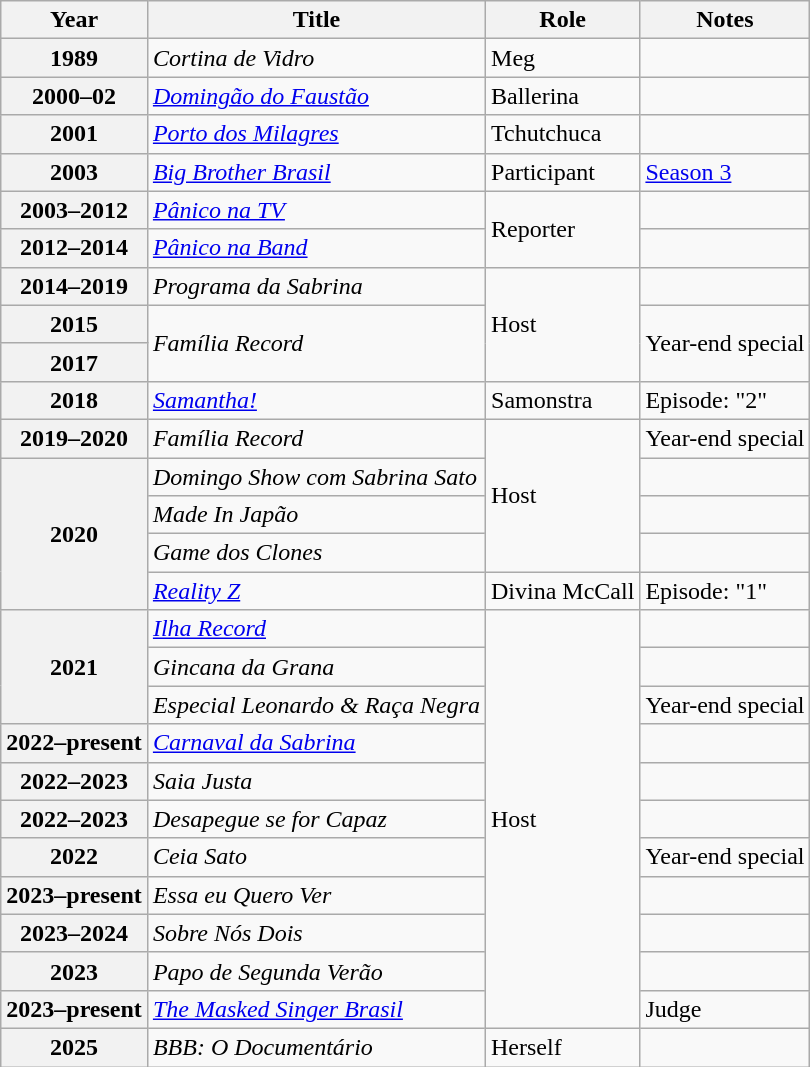<table class="wikitable plainrowheaders">
<tr>
<th scope="col">Year</th>
<th scope="col">Title</th>
<th scope="col">Role</th>
<th scope="col" class="unsortable">Notes</th>
</tr>
<tr>
<th scope="row">1989</th>
<td><em>Cortina de Vidro</em></td>
<td>Meg</td>
<td></td>
</tr>
<tr>
<th scope="row">2000–02</th>
<td><em><a href='#'>Domingão do Faustão</a></em></td>
<td>Ballerina</td>
</tr>
<tr>
<th scope="row">2001</th>
<td><em><a href='#'>Porto dos Milagres</a></em></td>
<td>Tchutchuca</td>
<td></td>
</tr>
<tr>
<th scope="row">2003</th>
<td><em><a href='#'>Big Brother Brasil</a></em></td>
<td>Participant</td>
<td><a href='#'>Season 3</a></td>
</tr>
<tr>
<th scope="row">2003–2012</th>
<td><em><a href='#'>Pânico na TV</a></em></td>
<td rowspan="2">Reporter</td>
<td></td>
</tr>
<tr>
<th scope="row">2012–2014</th>
<td><em><a href='#'>Pânico na Band</a></em></td>
<td></td>
</tr>
<tr>
<th scope="row">2014–2019</th>
<td><em>Programa da Sabrina</em></td>
<td rowspan="3">Host</td>
<td></td>
</tr>
<tr>
<th scope="row">2015</th>
<td rowspan="2"><em>Família Record</em></td>
<td rowspan="2">Year-end special</td>
</tr>
<tr>
<th scope="row">2017</th>
</tr>
<tr>
<th scope="row">2018</th>
<td><em><a href='#'>Samantha!</a></em></td>
<td>Samonstra</td>
<td>Episode: "2"</td>
</tr>
<tr>
<th scope="row">2019–2020</th>
<td><em>Família Record</em></td>
<td rowspan="4">Host</td>
<td>Year-end special</td>
</tr>
<tr>
<th rowspan="4" scope="row">2020</th>
<td><em>Domingo Show com Sabrina Sato</em></td>
<td></td>
</tr>
<tr>
<td><em>Made In Japão</em></td>
<td></td>
</tr>
<tr>
<td><em>Game dos Clones</em></td>
<td></td>
</tr>
<tr>
<td><em><a href='#'>Reality Z</a></em></td>
<td>Divina McCall</td>
<td>Episode: "1"</td>
</tr>
<tr>
<th rowspan="3" scope="row">2021</th>
<td><em><a href='#'>Ilha Record</a></em></td>
<td rowspan="11">Host</td>
<td></td>
</tr>
<tr>
<td><em>Gincana da Grana</em></td>
<td></td>
</tr>
<tr>
<td><em>Especial Leonardo & Raça Negra</em></td>
<td>Year-end special</td>
</tr>
<tr>
<th scope="row">2022–present</th>
<td><em><a href='#'>Carnaval da Sabrina</a></em></td>
<td></td>
</tr>
<tr>
<th scope="row">2022–2023</th>
<td><em>Saia Justa</em></td>
<td></td>
</tr>
<tr>
<th scope="row">2022–2023</th>
<td><em>Desapegue se for Capaz</em></td>
<td></td>
</tr>
<tr>
<th scope="row">2022</th>
<td><em>Ceia Sato</em></td>
<td>Year-end special</td>
</tr>
<tr>
<th scope="row">2023–present</th>
<td><em>Essa eu Quero Ver</em></td>
<td></td>
</tr>
<tr>
<th scope="row">2023–2024</th>
<td><em>Sobre Nós Dois</em></td>
<td></td>
</tr>
<tr>
<th scope="row">2023</th>
<td><em>Papo de Segunda Verão</em></td>
<td></td>
</tr>
<tr>
<th scope="row">2023–present</th>
<td><em><a href='#'>The Masked Singer Brasil</a></em></td>
<td>Judge</td>
</tr>
<tr>
<th scope="row">2025</th>
<td><em>BBB: O Documentário</em></td>
<td>Herself</td>
<td></td>
</tr>
</table>
